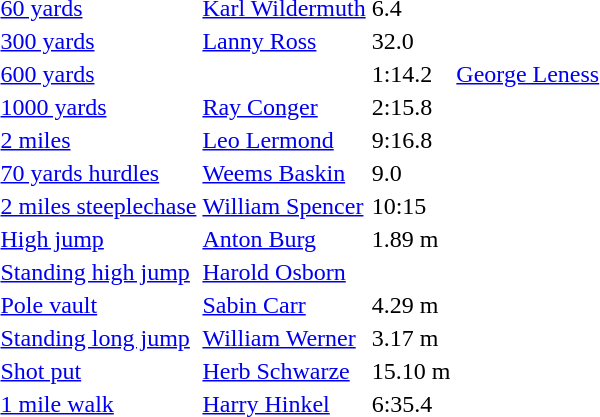<table>
<tr>
<td><a href='#'>60 yards</a></td>
<td><a href='#'>Karl Wildermuth</a></td>
<td>6.4</td>
<td></td>
<td></td>
<td></td>
<td></td>
</tr>
<tr>
<td><a href='#'>300 yards</a></td>
<td><a href='#'>Lanny Ross</a></td>
<td>32.0</td>
<td></td>
<td></td>
<td></td>
<td></td>
</tr>
<tr>
<td><a href='#'>600 yards</a></td>
<td></td>
<td>1:14.2</td>
<td><a href='#'>George Leness</a></td>
<td></td>
<td></td>
<td></td>
</tr>
<tr>
<td><a href='#'>1000 yards</a></td>
<td><a href='#'>Ray Conger</a></td>
<td>2:15.8</td>
<td></td>
<td></td>
<td></td>
<td></td>
</tr>
<tr>
<td><a href='#'>2 miles</a></td>
<td><a href='#'>Leo Lermond</a></td>
<td>9:16.8</td>
<td></td>
<td></td>
<td></td>
<td></td>
</tr>
<tr>
<td><a href='#'>70 yards hurdles</a></td>
<td><a href='#'>Weems Baskin</a></td>
<td>9.0</td>
<td></td>
<td></td>
<td></td>
<td></td>
</tr>
<tr>
<td><a href='#'>2 miles steeplechase</a></td>
<td><a href='#'>William Spencer</a></td>
<td>10:15</td>
<td></td>
<td></td>
<td></td>
<td></td>
</tr>
<tr>
<td><a href='#'>High jump</a></td>
<td><a href='#'>Anton Burg</a></td>
<td>1.89 m</td>
<td></td>
<td></td>
<td></td>
<td></td>
</tr>
<tr>
<td><a href='#'>Standing high jump</a></td>
<td><a href='#'>Harold Osborn</a></td>
<td></td>
<td></td>
<td></td>
<td></td>
<td></td>
</tr>
<tr>
<td><a href='#'>Pole vault</a></td>
<td><a href='#'>Sabin Carr</a></td>
<td>4.29 m</td>
<td></td>
<td></td>
<td></td>
<td></td>
</tr>
<tr>
<td><a href='#'>Standing long jump</a></td>
<td><a href='#'>William Werner</a></td>
<td>3.17 m</td>
<td></td>
<td></td>
<td></td>
<td></td>
</tr>
<tr>
<td><a href='#'>Shot put</a></td>
<td><a href='#'>Herb Schwarze</a></td>
<td>15.10 m</td>
<td></td>
<td></td>
<td></td>
<td></td>
</tr>
<tr>
<td><a href='#'>1 mile walk</a></td>
<td><a href='#'>Harry Hinkel</a></td>
<td>6:35.4</td>
<td></td>
<td></td>
<td></td>
<td></td>
</tr>
</table>
